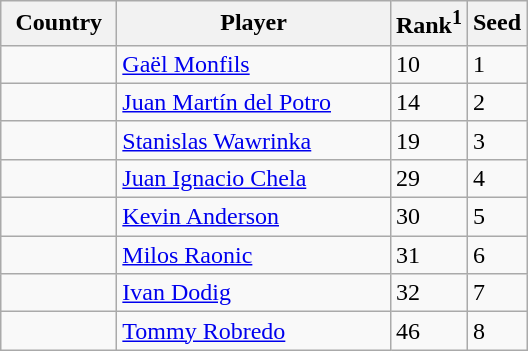<table class="sortable wikitable">
<tr>
<th width="70">Country</th>
<th width="175">Player</th>
<th>Rank<sup>1</sup></th>
<th>Seed</th>
</tr>
<tr>
<td></td>
<td><a href='#'>Gaël Monfils</a></td>
<td>10</td>
<td>1</td>
</tr>
<tr>
<td></td>
<td><a href='#'>Juan Martín del Potro</a></td>
<td>14</td>
<td>2</td>
</tr>
<tr>
<td></td>
<td><a href='#'>Stanislas Wawrinka</a></td>
<td>19</td>
<td>3</td>
</tr>
<tr>
<td></td>
<td><a href='#'>Juan Ignacio Chela</a></td>
<td>29</td>
<td>4</td>
</tr>
<tr>
<td></td>
<td><a href='#'>Kevin Anderson</a></td>
<td>30</td>
<td>5</td>
</tr>
<tr>
<td></td>
<td><a href='#'>Milos Raonic</a></td>
<td>31</td>
<td>6</td>
</tr>
<tr>
<td></td>
<td><a href='#'>Ivan Dodig</a></td>
<td>32</td>
<td>7</td>
</tr>
<tr>
<td></td>
<td><a href='#'>Tommy Robredo</a></td>
<td>46</td>
<td>8</td>
</tr>
</table>
